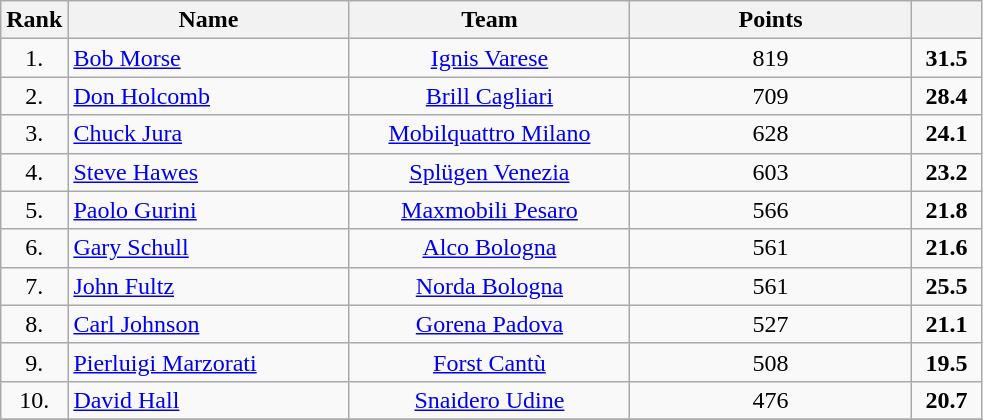<table class="wikitable" style="text-align: center;">
<tr>
<th>Rank</th>
<th width=180>Name</th>
<th width=180>Team</th>
<th width=180>Points</th>
<th width=40></th>
</tr>
<tr>
<td>1.</td>
<td align="left"> <a href='#'>Bob Morse</a></td>
<td><a href='#'>Ignis Varese</a></td>
<td>819</td>
<td><strong>31.5</strong></td>
</tr>
<tr>
<td>2.</td>
<td align="left"> <a href='#'>Don Holcomb</a></td>
<td><a href='#'>Brill Cagliari</a></td>
<td>709</td>
<td><strong>28.4</strong></td>
</tr>
<tr>
<td>3.</td>
<td align="left"> <a href='#'>Chuck Jura</a></td>
<td><a href='#'>Mobilquattro Milano</a></td>
<td>628</td>
<td><strong>24.1</strong></td>
</tr>
<tr>
<td>4.</td>
<td align="left"> <a href='#'>Steve Hawes</a></td>
<td><a href='#'>Splügen Venezia</a></td>
<td>603</td>
<td><strong>23.2</strong></td>
</tr>
<tr>
<td>5.</td>
<td align="left"> <a href='#'>Paolo Gurini</a></td>
<td><a href='#'>Maxmobili Pesaro</a></td>
<td>566</td>
<td><strong>21.8</strong></td>
</tr>
<tr>
<td>6.</td>
<td align="left"> <a href='#'>Gary Schull</a></td>
<td><a href='#'>Alco Bologna</a></td>
<td>561</td>
<td><strong>21.6</strong></td>
</tr>
<tr>
<td>7.</td>
<td align="left"> <a href='#'>John Fultz</a></td>
<td><a href='#'>Norda Bologna</a></td>
<td>561</td>
<td><strong>25.5</strong></td>
</tr>
<tr>
<td>8.</td>
<td align="left"> <a href='#'>Carl Johnson</a></td>
<td><a href='#'>Gorena Padova</a></td>
<td>527</td>
<td><strong>21.1</strong></td>
</tr>
<tr>
<td>9.</td>
<td align="left"> <a href='#'>Pierluigi Marzorati</a></td>
<td><a href='#'>Forst Cantù</a></td>
<td>508</td>
<td><strong>19.5</strong></td>
</tr>
<tr>
<td>10.</td>
<td align="left"> <a href='#'>David Hall</a></td>
<td><a href='#'>Snaidero Udine</a></td>
<td>476</td>
<td><strong>20.7</strong></td>
</tr>
<tr>
</tr>
</table>
